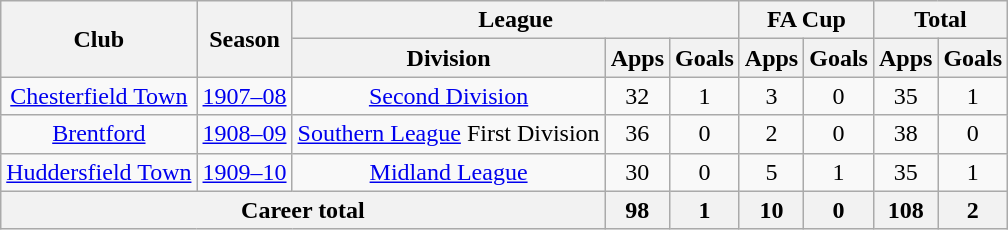<table class="wikitable" style="text-align: center;">
<tr>
<th rowspan="2">Club</th>
<th rowspan="2">Season</th>
<th colspan="3">League</th>
<th colspan="2">FA Cup</th>
<th colspan="2">Total</th>
</tr>
<tr>
<th>Division</th>
<th>Apps</th>
<th>Goals</th>
<th>Apps</th>
<th>Goals</th>
<th>Apps</th>
<th>Goals</th>
</tr>
<tr>
<td><a href='#'>Chesterfield Town</a></td>
<td><a href='#'>1907–08</a></td>
<td><a href='#'>Second Division</a></td>
<td>32</td>
<td>1</td>
<td>3</td>
<td>0</td>
<td>35</td>
<td>1</td>
</tr>
<tr>
<td><a href='#'>Brentford</a></td>
<td><a href='#'>1908–09</a></td>
<td><a href='#'>Southern League</a> First Division</td>
<td>36</td>
<td>0</td>
<td>2</td>
<td>0</td>
<td>38</td>
<td>0</td>
</tr>
<tr>
<td><a href='#'>Huddersfield Town</a></td>
<td><a href='#'>1909–10</a></td>
<td><a href='#'>Midland League</a></td>
<td>30</td>
<td>0</td>
<td>5</td>
<td>1</td>
<td>35</td>
<td>1</td>
</tr>
<tr>
<th colspan="3">Career total</th>
<th>98</th>
<th>1</th>
<th>10</th>
<th>0</th>
<th>108</th>
<th>2</th>
</tr>
</table>
